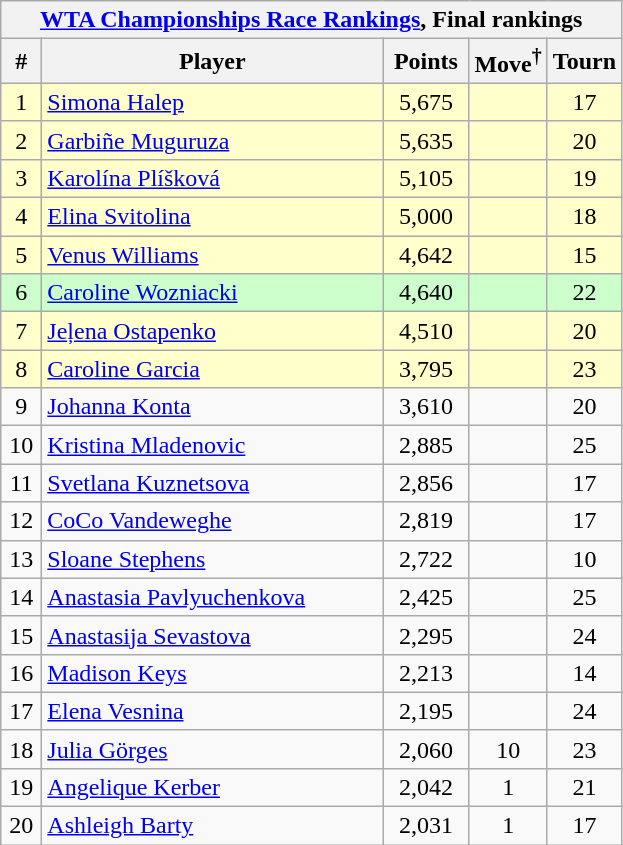<table class="wikitable sortable" style="text-align:center">
<tr>
<th colspan="5"><a href='#'>WTA Championships Race Rankings</a>, Final rankings</th>
</tr>
<tr>
<th style="width:20px;">#</th>
<th style="width:220px;">Player</th>
<th style="width:50px;">Points</th>
<th style="width:25px;">Move<sup>†</sup></th>
<th style="width:25px;">Tourn</th>
</tr>
<tr style="background:#ffc;">
<td>1</td>
<td style="text-align:left;"> <a href='#'>Simona Halep</a></td>
<td>5,675</td>
<td></td>
<td>17</td>
</tr>
<tr style="background:#ffc;">
<td>2</td>
<td style="text-align:left;"> <a href='#'>Garbiñe Muguruza</a></td>
<td>5,635</td>
<td></td>
<td>20</td>
</tr>
<tr style="background:#ffc;">
<td>3</td>
<td style="text-align:left;"> <a href='#'>Karolína Plíšková</a></td>
<td>5,105</td>
<td></td>
<td>19</td>
</tr>
<tr style="background:#ffc;">
<td>4</td>
<td style="text-align:left;"> <a href='#'>Elina Svitolina</a></td>
<td>5,000</td>
<td></td>
<td>18</td>
</tr>
<tr style="background:#ffc;">
<td>5</td>
<td style="text-align:left;"> <a href='#'>Venus Williams</a></td>
<td>4,642</td>
<td></td>
<td>15</td>
</tr>
<tr style="background:#cfc;">
<td>6</td>
<td style="text-align:left;"> <a href='#'>Caroline Wozniacki</a></td>
<td>4,640</td>
<td></td>
<td>22</td>
</tr>
<tr style="background:#ffc;">
<td>7</td>
<td style="text-align:left;"> <a href='#'>Jeļena Ostapenko</a></td>
<td>4,510</td>
<td></td>
<td>20</td>
</tr>
<tr style="background:#ffc;">
<td>8</td>
<td style="text-align:left;"> <a href='#'>Caroline Garcia</a></td>
<td>3,795</td>
<td></td>
<td>23</td>
</tr>
<tr>
<td>9</td>
<td style="text-align:left;"> <a href='#'>Johanna Konta</a></td>
<td>3,610</td>
<td></td>
<td>20</td>
</tr>
<tr>
<td>10</td>
<td style="text-align:left;"> <a href='#'>Kristina Mladenovic</a></td>
<td>2,885</td>
<td></td>
<td>25</td>
</tr>
<tr>
<td>11</td>
<td style="text-align:left;"> <a href='#'>Svetlana Kuznetsova</a></td>
<td>2,856</td>
<td></td>
<td>17</td>
</tr>
<tr>
<td>12</td>
<td style="text-align:left;"> <a href='#'>CoCo Vandeweghe</a></td>
<td>2,819</td>
<td></td>
<td>17</td>
</tr>
<tr>
<td>13</td>
<td style="text-align:left;"> <a href='#'>Sloane Stephens</a></td>
<td>2,722</td>
<td></td>
<td>10</td>
</tr>
<tr>
<td>14</td>
<td style="text-align:left;"> <a href='#'>Anastasia Pavlyuchenkova</a></td>
<td>2,425</td>
<td></td>
<td>25</td>
</tr>
<tr>
<td>15</td>
<td style="text-align:left;"> <a href='#'>Anastasija Sevastova</a></td>
<td>2,295</td>
<td></td>
<td>24</td>
</tr>
<tr>
<td>16</td>
<td style="text-align:left;"> <a href='#'>Madison Keys</a></td>
<td>2,213</td>
<td></td>
<td>14</td>
</tr>
<tr>
<td>17</td>
<td style="text-align:left;"> <a href='#'>Elena Vesnina</a></td>
<td>2,195</td>
<td></td>
<td>24</td>
</tr>
<tr>
<td>18</td>
<td style="text-align:left;"> <a href='#'>Julia Görges</a></td>
<td>2,060</td>
<td> 10</td>
<td>23</td>
</tr>
<tr>
<td>19</td>
<td style="text-align:left;"> <a href='#'>Angelique Kerber</a></td>
<td>2,042</td>
<td> 1</td>
<td>21</td>
</tr>
<tr>
<td>20</td>
<td style="text-align:left;"> <a href='#'>Ashleigh Barty</a></td>
<td>2,031</td>
<td> 1</td>
<td>17</td>
</tr>
</table>
